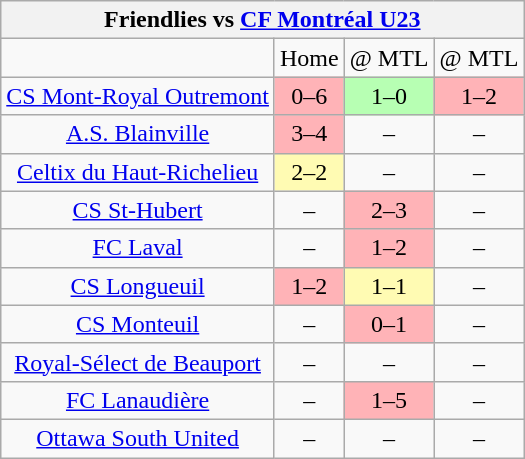<table class="wikitable" font-size:95%;" style="text-align: center;">
<tr>
<th colspan=4>Friendlies vs <a href='#'>CF Montréal U23</a></th>
</tr>
<tr>
<td></td>
<td>Home</td>
<td>@ MTL</td>
<td>@ MTL</td>
</tr>
<tr>
<td><a href='#'>CS Mont-Royal Outremont</a></td>
<td bgcolor=ffb3b7>0–6</td>
<td bgcolor="b7ffb3">1–0</td>
<td bgcolor=ffb3b7>1–2</td>
</tr>
<tr>
<td><a href='#'>A.S. Blainville</a></td>
<td bgcolor=ffb3b7>3–4</td>
<td>–</td>
<td>–</td>
</tr>
<tr>
<td><a href='#'>Celtix du Haut-Richelieu</a></td>
<td bgcolor="fffbb3">2–2</td>
<td>–</td>
<td>–</td>
</tr>
<tr>
<td><a href='#'>CS St-Hubert</a></td>
<td>–</td>
<td bgcolor=ffb3b7>2–3</td>
<td>–</td>
</tr>
<tr>
<td><a href='#'>FC Laval</a></td>
<td>–</td>
<td bgcolor=ffb3b7>1–2</td>
<td>–</td>
</tr>
<tr>
<td><a href='#'>CS Longueuil</a></td>
<td bgcolor=ffb3b7>1–2</td>
<td bgcolor="fffbb3">1–1</td>
<td>–</td>
</tr>
<tr>
<td><a href='#'>CS Monteuil</a></td>
<td>–</td>
<td bgcolor=ffb3b7>0–1</td>
<td>–</td>
</tr>
<tr>
<td><a href='#'>Royal-Sélect de Beauport</a></td>
<td>–</td>
<td>–</td>
<td>–</td>
</tr>
<tr>
<td><a href='#'>FC Lanaudière</a></td>
<td>–</td>
<td bgcolor=ffb3b7>1–5</td>
<td>–</td>
</tr>
<tr>
<td><a href='#'>Ottawa South United</a></td>
<td>–</td>
<td>–</td>
<td>–</td>
</tr>
</table>
